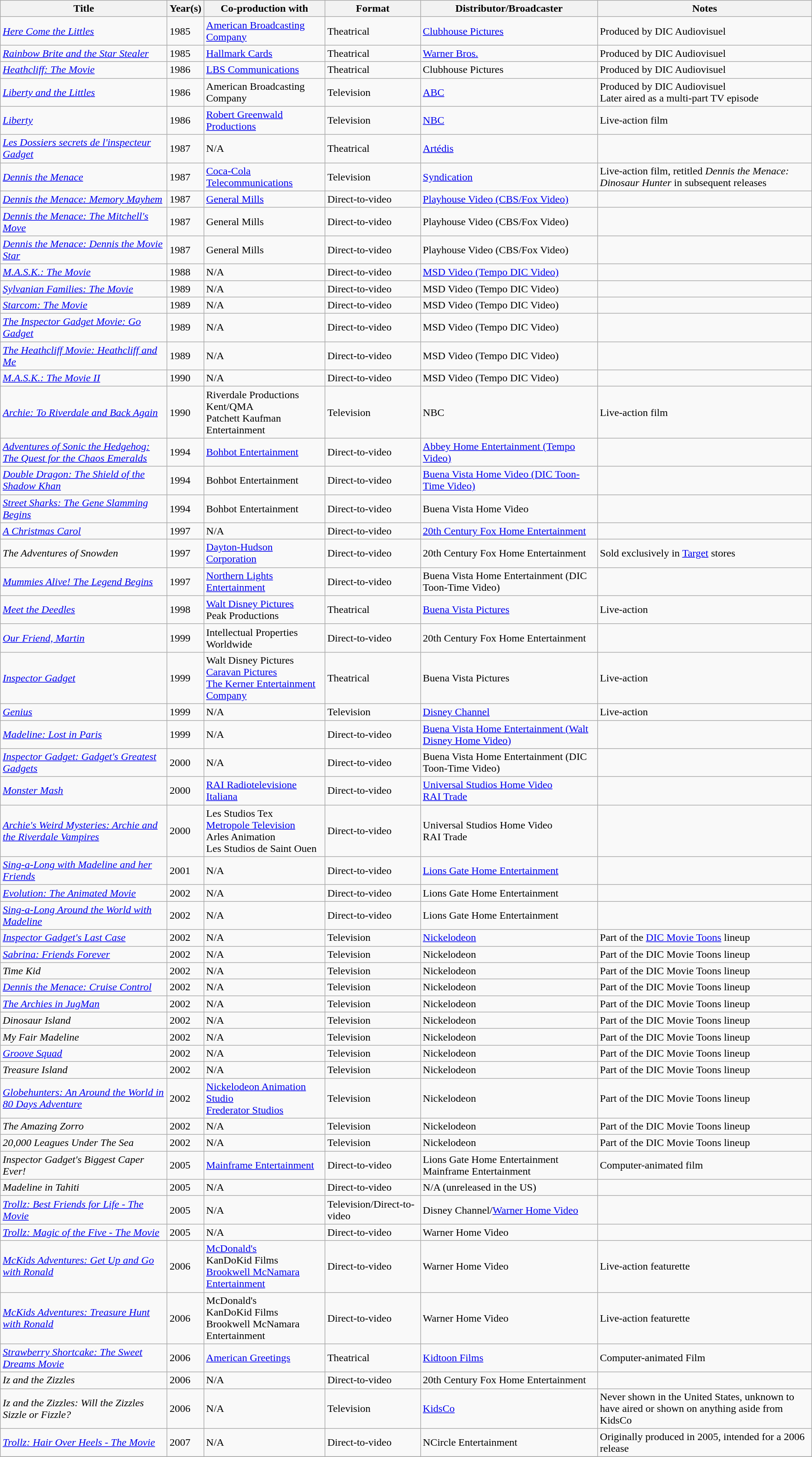<table class="wikitable sortable">
<tr>
<th>Title</th>
<th>Year(s)</th>
<th>Co-production with</th>
<th>Format</th>
<th>Distributor/Broadcaster</th>
<th>Notes</th>
</tr>
<tr>
<td><em><a href='#'>Here Come the Littles</a></em></td>
<td>1985</td>
<td><a href='#'>American Broadcasting Company</a></td>
<td>Theatrical</td>
<td><a href='#'>Clubhouse Pictures</a></td>
<td>Produced by DIC Audiovisuel</td>
</tr>
<tr>
<td><em><a href='#'>Rainbow Brite and the Star Stealer</a></em></td>
<td>1985</td>
<td><a href='#'>Hallmark Cards</a></td>
<td>Theatrical</td>
<td><a href='#'>Warner Bros.</a></td>
<td>Produced by DIC Audiovisuel</td>
</tr>
<tr>
<td><em><a href='#'>Heathcliff: The Movie</a></em></td>
<td>1986</td>
<td><a href='#'>LBS Communications</a></td>
<td>Theatrical</td>
<td>Clubhouse Pictures</td>
<td>Produced by DIC Audiovisuel</td>
</tr>
<tr>
<td><em><a href='#'>Liberty and the Littles</a></em></td>
<td>1986</td>
<td>American Broadcasting Company</td>
<td>Television</td>
<td><a href='#'>ABC</a></td>
<td>Produced by DIC Audiovisuel<br>Later aired as a multi-part TV episode</td>
</tr>
<tr>
<td><em><a href='#'>Liberty</a></em></td>
<td>1986</td>
<td><a href='#'>Robert Greenwald Productions</a></td>
<td>Television</td>
<td><a href='#'>NBC</a></td>
<td>Live-action film</td>
</tr>
<tr>
<td><em><a href='#'>Les Dossiers secrets de l'inspecteur Gadget</a></em></td>
<td>1987</td>
<td>N/A</td>
<td>Theatrical</td>
<td><a href='#'>Artédis</a></td>
<td></td>
</tr>
<tr>
<td><em><a href='#'>Dennis the Menace</a></em></td>
<td>1987</td>
<td><a href='#'>Coca-Cola Telecommunications</a></td>
<td>Television</td>
<td><a href='#'>Syndication</a></td>
<td>Live-action film, retitled <em>Dennis the Menace: Dinosaur Hunter</em> in subsequent releases</td>
</tr>
<tr>
<td><em><a href='#'>Dennis the Menace: Memory Mayhem</a></em></td>
<td>1987</td>
<td><a href='#'>General Mills</a></td>
<td>Direct-to-video</td>
<td><a href='#'>Playhouse Video (CBS/Fox Video)</a></td>
<td></td>
</tr>
<tr>
<td><em><a href='#'>Dennis the Menace: The Mitchell's Move</a></em></td>
<td>1987</td>
<td>General Mills</td>
<td>Direct-to-video</td>
<td>Playhouse Video (CBS/Fox Video)</td>
<td></td>
</tr>
<tr>
<td><em><a href='#'>Dennis the Menace: Dennis the Movie Star</a></em></td>
<td>1987</td>
<td>General Mills</td>
<td>Direct-to-video</td>
<td>Playhouse Video (CBS/Fox Video)</td>
<td></td>
</tr>
<tr>
<td><em><a href='#'>M.A.S.K.: The Movie</a></em></td>
<td>1988</td>
<td>N/A</td>
<td>Direct-to-video</td>
<td><a href='#'>MSD Video (Tempo DIC Video)</a></td>
<td></td>
</tr>
<tr>
<td><em><a href='#'>Sylvanian Families: The Movie</a></em></td>
<td>1989</td>
<td>N/A</td>
<td>Direct-to-video</td>
<td>MSD Video (Tempo DIC Video)</td>
<td></td>
</tr>
<tr>
<td><em><a href='#'>Starcom: The Movie</a></em></td>
<td>1989</td>
<td>N/A</td>
<td>Direct-to-video</td>
<td>MSD Video (Tempo DIC Video)</td>
<td></td>
</tr>
<tr>
<td><em><a href='#'>The Inspector Gadget Movie: Go Gadget</a></em></td>
<td>1989</td>
<td>N/A</td>
<td>Direct-to-video</td>
<td>MSD Video (Tempo DIC Video)</td>
<td></td>
</tr>
<tr>
<td><em><a href='#'>The Heathcliff Movie: Heathcliff and Me</a></em></td>
<td>1989</td>
<td>N/A</td>
<td>Direct-to-video</td>
<td>MSD Video (Tempo DIC Video)</td>
<td></td>
</tr>
<tr>
<td><em><a href='#'>M.A.S.K.: The Movie II</a></em></td>
<td>1990</td>
<td>N/A</td>
<td>Direct-to-video</td>
<td>MSD Video (Tempo DIC Video)</td>
<td></td>
</tr>
<tr>
<td><em><a href='#'>Archie: To Riverdale and Back Again</a></em></td>
<td>1990</td>
<td>Riverdale Productions<br>Kent/QMA<br>Patchett Kaufman Entertainment</td>
<td>Television</td>
<td>NBC</td>
<td>Live-action film</td>
</tr>
<tr>
<td><em><a href='#'>Adventures of Sonic the Hedgehog: The Quest for the Chaos Emeralds</a></em></td>
<td>1994</td>
<td><a href='#'>Bohbot Entertainment</a></td>
<td>Direct-to-video</td>
<td><a href='#'>Abbey Home Entertainment (Tempo Video)</a></td>
<td></td>
</tr>
<tr>
<td><em><a href='#'>Double Dragon: The Shield of the Shadow Khan</a></em></td>
<td>1994</td>
<td>Bohbot Entertainment</td>
<td>Direct-to-video</td>
<td><a href='#'>Buena Vista Home Video (DIC Toon-Time Video)</a></td>
<td></td>
</tr>
<tr>
<td><em><a href='#'>Street Sharks: The Gene Slamming Begins</a></em></td>
<td>1994</td>
<td>Bohbot Entertainment</td>
<td>Direct-to-video</td>
<td>Buena Vista Home Video</td>
<td></td>
</tr>
<tr>
<td><em><a href='#'>A Christmas Carol</a></em></td>
<td>1997</td>
<td>N/A</td>
<td>Direct-to-video</td>
<td><a href='#'>20th Century Fox Home Entertainment</a></td>
<td></td>
</tr>
<tr>
<td><em>The Adventures of Snowden</em></td>
<td>1997</td>
<td><a href='#'>Dayton-Hudson Corporation</a></td>
<td>Direct-to-video</td>
<td>20th Century Fox Home Entertainment</td>
<td>Sold exclusively in <a href='#'>Target</a> stores</td>
</tr>
<tr>
<td><em><a href='#'>Mummies Alive! The Legend Begins</a></em></td>
<td>1997</td>
<td><a href='#'>Northern Lights Entertainment</a></td>
<td>Direct-to-video</td>
<td>Buena Vista Home Entertainment (DIC Toon-Time Video)</td>
<td></td>
</tr>
<tr>
<td><em><a href='#'>Meet the Deedles</a></em></td>
<td>1998</td>
<td><a href='#'>Walt Disney Pictures</a><br>Peak Productions</td>
<td>Theatrical</td>
<td><a href='#'>Buena Vista Pictures</a></td>
<td>Live-action</td>
</tr>
<tr>
<td><em><a href='#'>Our Friend, Martin</a></em></td>
<td>1999</td>
<td>Intellectual Properties Worldwide</td>
<td>Direct-to-video</td>
<td>20th Century Fox Home Entertainment</td>
<td></td>
</tr>
<tr>
<td><em><a href='#'>Inspector Gadget</a></em></td>
<td>1999</td>
<td>Walt Disney Pictures<br><a href='#'>Caravan Pictures</a><br><a href='#'>The Kerner Entertainment Company</a></td>
<td>Theatrical</td>
<td>Buena Vista Pictures</td>
<td>Live-action</td>
</tr>
<tr>
<td><em><a href='#'>Genius</a></em></td>
<td>1999</td>
<td>N/A</td>
<td>Television</td>
<td><a href='#'>Disney Channel</a></td>
<td>Live-action</td>
</tr>
<tr>
<td><em><a href='#'>Madeline: Lost in Paris</a></em></td>
<td>1999</td>
<td>N/A</td>
<td>Direct-to-video</td>
<td><a href='#'>Buena Vista Home Entertainment (Walt Disney Home Video)</a></td>
<td></td>
</tr>
<tr>
<td><em><a href='#'>Inspector Gadget: Gadget's Greatest Gadgets</a></em></td>
<td>2000</td>
<td>N/A</td>
<td>Direct-to-video</td>
<td>Buena Vista Home Entertainment (DIC Toon-Time Video)</td>
<td></td>
</tr>
<tr>
<td><em><a href='#'>Monster Mash</a></em></td>
<td>2000</td>
<td><a href='#'>RAI Radiotelevisione Italiana</a></td>
<td>Direct-to-video</td>
<td><a href='#'>Universal Studios Home Video</a><br><a href='#'>RAI Trade</a></td>
<td></td>
</tr>
<tr>
<td><em><a href='#'>Archie's Weird Mysteries: Archie and the Riverdale Vampires</a></em></td>
<td>2000</td>
<td>Les Studios Tex<br><a href='#'>Metropole Television</a><br>Arles Animation<br>Les Studios de Saint Ouen</td>
<td>Direct-to-video</td>
<td>Universal Studios Home Video<br>RAI Trade</td>
<td></td>
</tr>
<tr>
<td><em><a href='#'>Sing-a-Long with Madeline and her Friends</a></em></td>
<td>2001</td>
<td>N/A</td>
<td>Direct-to-video</td>
<td><a href='#'>Lions Gate Home Entertainment</a></td>
<td></td>
</tr>
<tr>
<td><em><a href='#'>Evolution: The Animated Movie</a></em></td>
<td>2002</td>
<td>N/A</td>
<td>Direct-to-video</td>
<td>Lions Gate Home Entertainment</td>
<td></td>
</tr>
<tr>
<td><em><a href='#'>Sing-a-Long Around the World with Madeline</a></em></td>
<td>2002</td>
<td>N/A</td>
<td>Direct-to-video</td>
<td>Lions Gate Home Entertainment</td>
<td></td>
</tr>
<tr>
<td><em><a href='#'>Inspector Gadget's Last Case</a></em></td>
<td>2002</td>
<td>N/A</td>
<td>Television</td>
<td><a href='#'>Nickelodeon</a></td>
<td>Part of the <a href='#'>DIC Movie Toons</a> lineup</td>
</tr>
<tr>
<td><em><a href='#'>Sabrina: Friends Forever</a></em></td>
<td>2002</td>
<td>N/A</td>
<td>Television</td>
<td>Nickelodeon</td>
<td>Part of the DIC Movie Toons lineup</td>
</tr>
<tr>
<td><em>Time Kid</em></td>
<td>2002</td>
<td>N/A</td>
<td>Television</td>
<td>Nickelodeon</td>
<td>Part of the DIC Movie Toons lineup</td>
</tr>
<tr>
<td><em><a href='#'>Dennis the Menace: Cruise Control</a></em></td>
<td>2002</td>
<td>N/A</td>
<td>Television</td>
<td>Nickelodeon</td>
<td>Part of the DIC Movie Toons lineup</td>
</tr>
<tr>
<td><em><a href='#'>The Archies in JugMan</a></em></td>
<td>2002</td>
<td>N/A</td>
<td>Television</td>
<td>Nickelodeon</td>
<td>Part of the DIC Movie Toons lineup</td>
</tr>
<tr>
<td><em>Dinosaur Island</em></td>
<td>2002</td>
<td>N/A</td>
<td>Television</td>
<td>Nickelodeon</td>
<td>Part of the DIC Movie Toons lineup</td>
</tr>
<tr>
<td><em>My Fair Madeline</em></td>
<td>2002</td>
<td>N/A</td>
<td>Television</td>
<td>Nickelodeon</td>
<td>Part of the DIC Movie Toons lineup</td>
</tr>
<tr>
<td><em><a href='#'>Groove Squad</a></em></td>
<td>2002</td>
<td>N/A</td>
<td>Television</td>
<td>Nickelodeon</td>
<td>Part of the DIC Movie Toons lineup</td>
</tr>
<tr>
<td><em>Treasure Island</em></td>
<td>2002</td>
<td>N/A</td>
<td>Television</td>
<td>Nickelodeon</td>
<td>Part of the DIC Movie Toons lineup</td>
</tr>
<tr>
<td><em><a href='#'>Globehunters: An Around the World in 80 Days Adventure</a></em></td>
<td>2002</td>
<td><a href='#'>Nickelodeon Animation Studio</a><br><a href='#'>Frederator Studios</a></td>
<td>Television</td>
<td>Nickelodeon</td>
<td>Part of the DIC Movie Toons lineup</td>
</tr>
<tr>
<td><em>The Amazing Zorro</em></td>
<td>2002</td>
<td>N/A</td>
<td>Television</td>
<td>Nickelodeon</td>
<td>Part of the DIC Movie Toons lineup</td>
</tr>
<tr>
<td><em>20,000 Leagues Under The Sea</em></td>
<td>2002</td>
<td>N/A</td>
<td>Television</td>
<td>Nickelodeon</td>
<td>Part of the DIC Movie Toons lineup</td>
</tr>
<tr>
<td><em>Inspector Gadget's Biggest Caper Ever!</em></td>
<td>2005</td>
<td><a href='#'>Mainframe Entertainment</a></td>
<td>Direct-to-video</td>
<td>Lions Gate Home Entertainment<br>Mainframe Entertainment</td>
<td>Computer-animated film</td>
</tr>
<tr>
<td><em>Madeline in Tahiti</em></td>
<td>2005</td>
<td>N/A</td>
<td>Direct-to-video</td>
<td>N/A (unreleased in the US)</td>
<td></td>
</tr>
<tr>
<td><em><a href='#'>Trollz: Best Friends for Life - The Movie</a></em></td>
<td>2005</td>
<td>N/A</td>
<td>Television/Direct-to-video</td>
<td>Disney Channel/<a href='#'>Warner Home Video</a></td>
<td></td>
</tr>
<tr>
<td><em><a href='#'>Trollz: Magic of the Five - The Movie</a></em></td>
<td>2005</td>
<td>N/A</td>
<td>Direct-to-video</td>
<td>Warner Home Video</td>
<td></td>
</tr>
<tr>
<td><em><a href='#'>McKids Adventures: Get Up and Go with Ronald</a></em></td>
<td>2006</td>
<td><a href='#'>McDonald's</a><br>KanDoKid Films<br><a href='#'>Brookwell McNamara Entertainment</a></td>
<td>Direct-to-video</td>
<td>Warner Home Video</td>
<td>Live-action featurette</td>
</tr>
<tr>
<td><em><a href='#'>McKids Adventures: Treasure Hunt with Ronald</a></em></td>
<td>2006</td>
<td>McDonald's<br>KanDoKid Films<br>Brookwell McNamara Entertainment</td>
<td>Direct-to-video</td>
<td>Warner Home Video</td>
<td>Live-action featurette</td>
</tr>
<tr>
<td><em><a href='#'>Strawberry Shortcake: The Sweet Dreams Movie</a></em></td>
<td>2006</td>
<td><a href='#'>American Greetings</a></td>
<td>Theatrical</td>
<td><a href='#'>Kidtoon Films</a></td>
<td>Computer-animated Film</td>
</tr>
<tr>
<td><em>Iz and the Zizzles</em></td>
<td>2006</td>
<td>N/A</td>
<td>Direct-to-video</td>
<td>20th Century Fox Home Entertainment</td>
<td></td>
</tr>
<tr>
<td><em>Iz and the Zizzles: Will the Zizzles Sizzle or Fizzle?</em></td>
<td>2006</td>
<td>N/A</td>
<td>Television</td>
<td><a href='#'>KidsCo</a></td>
<td>Never shown in the United States, unknown to have aired or shown on anything aside from KidsCo</td>
</tr>
<tr>
<td><em><a href='#'>Trollz: Hair Over Heels - The Movie</a></em></td>
<td>2007</td>
<td>N/A</td>
<td>Direct-to-video</td>
<td>NCircle Entertainment</td>
<td>Originally produced in 2005, intended for a 2006 release</td>
</tr>
<tr>
</tr>
</table>
